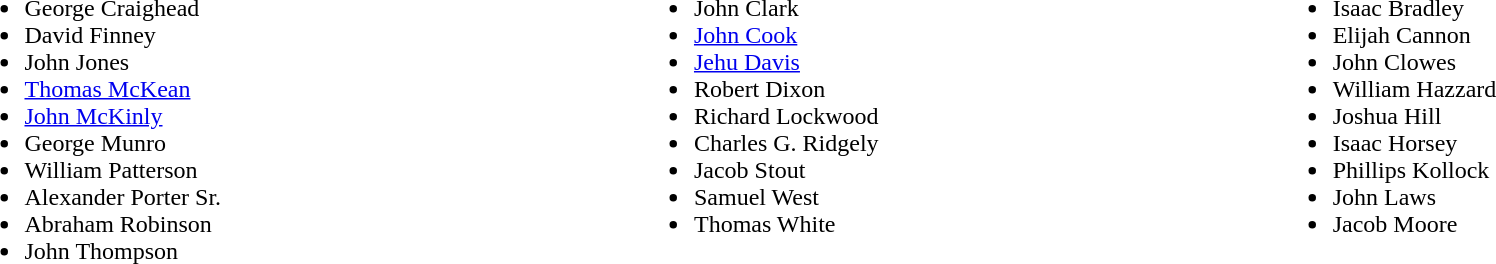<table width=100%>
<tr valign=top>
<td><br><ul><li>George Craighead</li><li>David Finney</li><li>John Jones</li><li><a href='#'>Thomas McKean</a></li><li><a href='#'>John McKinly</a></li><li>George Munro</li><li>William Patterson</li><li>Alexander Porter Sr.</li><li>Abraham Robinson</li><li>John Thompson</li></ul></td>
<td><br><ul><li>John Clark</li><li><a href='#'>John Cook</a></li><li><a href='#'>Jehu Davis</a></li><li>Robert Dixon</li><li>Richard Lockwood</li><li>Charles G. Ridgely</li><li>Jacob Stout</li><li>Samuel West</li><li>Thomas White</li></ul></td>
<td><br><ul><li>Isaac Bradley</li><li>Elijah Cannon</li><li>John Clowes</li><li>William Hazzard</li><li>Joshua Hill</li><li>Isaac Horsey</li><li>Phillips Kollock</li><li>John Laws</li><li>Jacob Moore</li></ul></td>
</tr>
</table>
